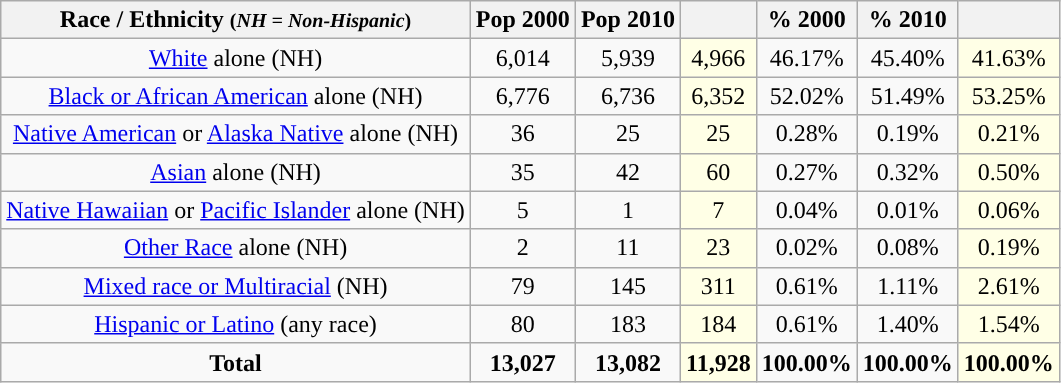<table class="wikitable" style="text-align:center;">
<tr>
<th>Race / Ethnicity <small>(<em>NH = Non-Hispanic</em>)</small></th>
<th>Pop 2000</th>
<th>Pop 2010</th>
<th></th>
<th>% 2000</th>
<th>% 2010</th>
<th></th>
</tr>
<tr>
<td><a href='#'>White</a> alone (NH)</td>
<td>6,014</td>
<td>5,939</td>
<td style='background: #ffffe6;'>4,966</td>
<td>46.17%</td>
<td>45.40%</td>
<td style='background: #ffffe6;'>41.63%</td>
</tr>
<tr>
<td><a href='#'>Black or African American</a> alone (NH)</td>
<td>6,776</td>
<td>6,736</td>
<td style='background: #ffffe6;'>6,352</td>
<td>52.02%</td>
<td>51.49%</td>
<td style='background: #ffffe6;'>53.25%</td>
</tr>
<tr>
<td><a href='#'>Native American</a> or <a href='#'>Alaska Native</a> alone (NH)</td>
<td>36</td>
<td>25</td>
<td style='background: #ffffe6;'>25</td>
<td>0.28%</td>
<td>0.19%</td>
<td style='background: #ffffe6;'>0.21%</td>
</tr>
<tr>
<td><a href='#'>Asian</a> alone (NH)</td>
<td>35</td>
<td>42</td>
<td style='background: #ffffe6;'>60</td>
<td>0.27%</td>
<td>0.32%</td>
<td style='background: #ffffe6;'>0.50%</td>
</tr>
<tr>
<td><a href='#'>Native Hawaiian</a> or <a href='#'>Pacific Islander</a> alone (NH)</td>
<td>5</td>
<td>1</td>
<td style='background: #ffffe6;'>7</td>
<td>0.04%</td>
<td>0.01%</td>
<td style='background: #ffffe6;'>0.06%</td>
</tr>
<tr>
<td><a href='#'>Other Race</a> alone (NH)</td>
<td>2</td>
<td>11</td>
<td style='background: #ffffe6;'>23</td>
<td>0.02%</td>
<td>0.08%</td>
<td style='background: #ffffe6;'>0.19%</td>
</tr>
<tr>
<td><a href='#'>Mixed race or Multiracial</a> (NH)</td>
<td>79</td>
<td>145</td>
<td style='background: #ffffe6;'>311</td>
<td>0.61%</td>
<td>1.11%</td>
<td style='background: #ffffe6;'>2.61%</td>
</tr>
<tr>
<td><a href='#'>Hispanic or Latino</a> (any race)</td>
<td>80</td>
<td>183</td>
<td style='background: #ffffe6;'>184</td>
<td>0.61%</td>
<td>1.40%</td>
<td style='background: #ffffe6;'>1.54%</td>
</tr>
<tr>
<td><strong>Total</strong></td>
<td><strong>13,027</strong></td>
<td><strong>13,082</strong></td>
<td style='background: #ffffe6;'><strong>11,928</strong></td>
<td><strong>100.00%</strong></td>
<td><strong>100.00%</strong></td>
<td style='background: #ffffe6;'><strong>100.00%</strong></td>
</tr>
</table>
